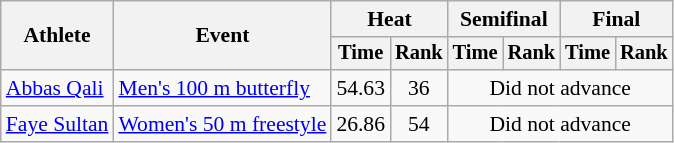<table class=wikitable style="font-size:90%">
<tr>
<th rowspan="2">Athlete</th>
<th rowspan="2">Event</th>
<th colspan="2">Heat</th>
<th colspan="2">Semifinal</th>
<th colspan="2">Final</th>
</tr>
<tr style="font-size:95%">
<th>Time</th>
<th>Rank</th>
<th>Time</th>
<th>Rank</th>
<th>Time</th>
<th>Rank</th>
</tr>
<tr align=center>
<td align=left><a href='#'>Abbas Qali</a></td>
<td align=left><a href='#'>Men's 100 m butterfly</a></td>
<td>54.63</td>
<td>36</td>
<td colspan=4>Did not advance</td>
</tr>
<tr align=center>
<td align=left><a href='#'>Faye Sultan</a></td>
<td align=left><a href='#'>Women's 50 m freestyle</a></td>
<td>26.86</td>
<td>54</td>
<td colspan=4>Did not advance</td>
</tr>
</table>
